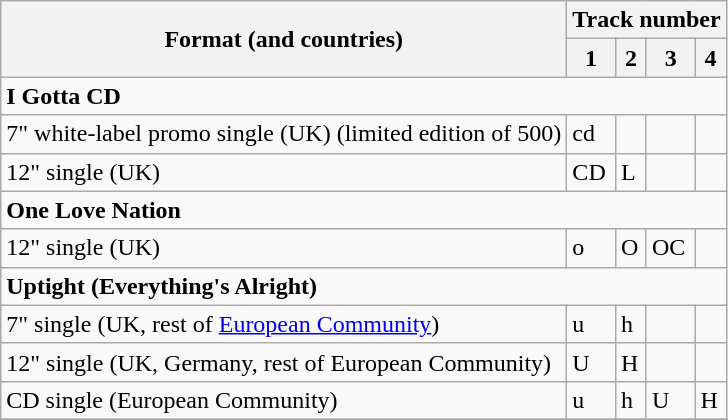<table class="wikitable">
<tr>
<th align="center" rowspan=2>Format (and countries)</th>
<th colspan=4>Track number</th>
</tr>
<tr>
<th>1</th>
<th>2</th>
<th>3</th>
<th>4</th>
</tr>
<tr>
<td colspan=5 align="left"><strong>I Gotta CD</strong></td>
</tr>
<tr>
<td align="left">7" white-label promo single (UK) (limited edition of 500)</td>
<td>cd</td>
<td></td>
<td></td>
<td></td>
</tr>
<tr>
<td align="left">12" single (UK)</td>
<td>CD</td>
<td>L</td>
<td></td>
<td></td>
</tr>
<tr>
<td colspan=5 align="left"><strong>One Love Nation</strong></td>
</tr>
<tr>
<td align="left">12" single (UK)</td>
<td>o</td>
<td>O</td>
<td>OC</td>
<td></td>
</tr>
<tr>
<td colspan=5 align="left"><strong>Uptight (Everything's Alright)</strong></td>
</tr>
<tr>
<td align="left">7" single (UK, rest of <a href='#'>European Community</a>)</td>
<td>u</td>
<td>h</td>
<td></td>
<td></td>
</tr>
<tr>
<td align="left">12" single (UK, Germany, rest of European Community)</td>
<td>U</td>
<td>H</td>
<td></td>
<td></td>
</tr>
<tr>
<td align="left">CD single (European Community)</td>
<td>u</td>
<td>h</td>
<td>U</td>
<td>H</td>
</tr>
<tr>
</tr>
</table>
